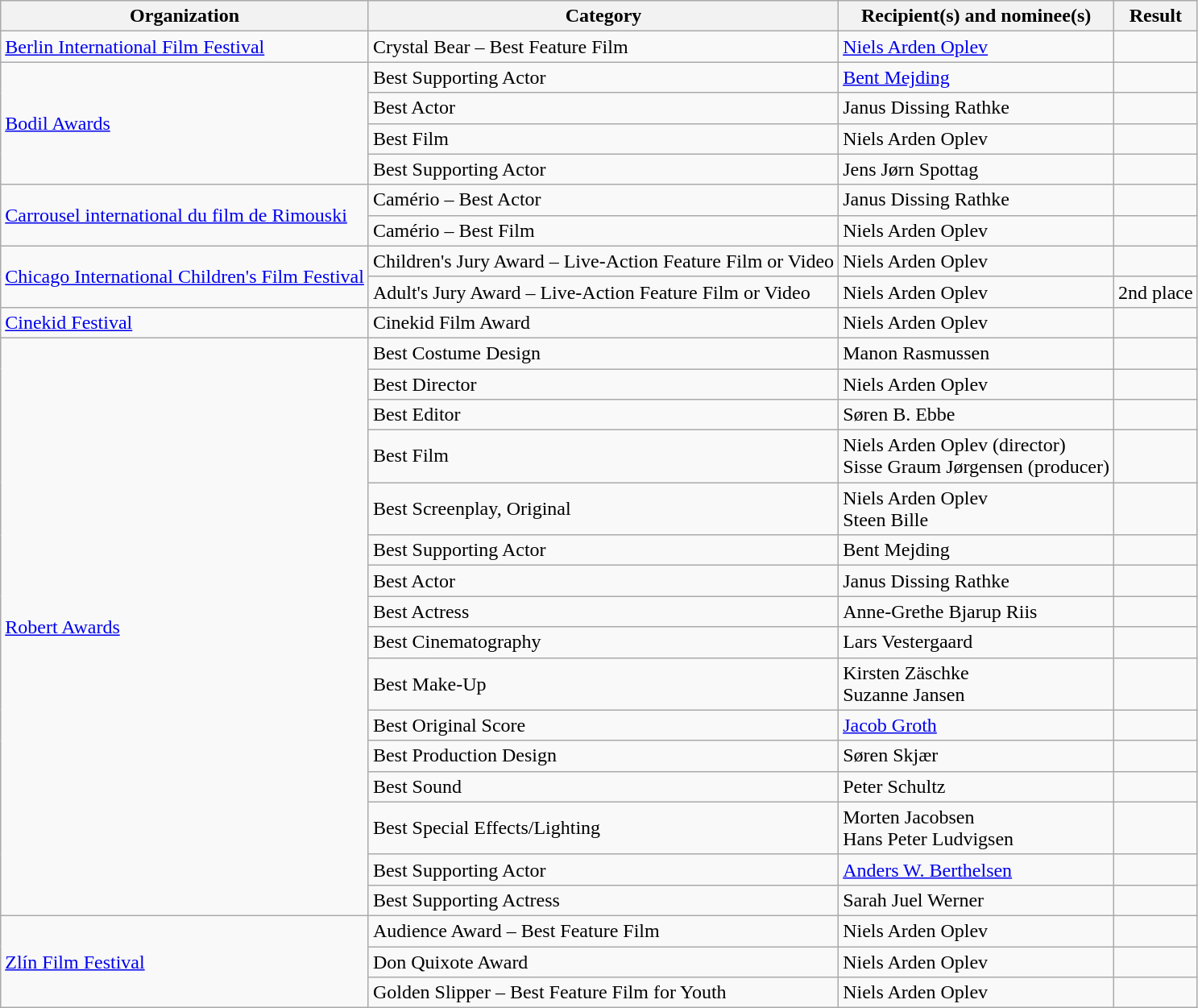<table class="wikitable">
<tr>
<th>Organization</th>
<th>Category</th>
<th>Recipient(s) and nominee(s)</th>
<th>Result</th>
</tr>
<tr>
<td><a href='#'>Berlin International Film Festival</a></td>
<td>Crystal Bear – Best Feature Film</td>
<td><a href='#'>Niels Arden Oplev</a></td>
<td></td>
</tr>
<tr>
<td rowspan="4"><a href='#'>Bodil Awards</a></td>
<td>Best Supporting Actor</td>
<td><a href='#'>Bent Mejding</a></td>
<td></td>
</tr>
<tr>
<td>Best Actor</td>
<td>Janus Dissing Rathke</td>
<td></td>
</tr>
<tr>
<td>Best Film</td>
<td>Niels Arden Oplev</td>
<td></td>
</tr>
<tr>
<td>Best Supporting Actor</td>
<td>Jens Jørn Spottag</td>
<td></td>
</tr>
<tr>
<td rowspan="2"><a href='#'>Carrousel international du film de Rimouski</a></td>
<td>Camério – Best Actor</td>
<td>Janus Dissing Rathke</td>
<td></td>
</tr>
<tr>
<td>Camério – Best Film</td>
<td>Niels Arden Oplev</td>
<td></td>
</tr>
<tr>
<td rowspan="2"><a href='#'>Chicago International Children's Film Festival</a></td>
<td>Children's Jury Award – Live-Action Feature Film or Video</td>
<td>Niels Arden Oplev</td>
<td></td>
</tr>
<tr>
<td>Adult's Jury Award – Live-Action Feature Film or Video</td>
<td>Niels Arden Oplev</td>
<td> 2nd place</td>
</tr>
<tr>
<td><a href='#'>Cinekid Festival</a></td>
<td>Cinekid Film Award</td>
<td>Niels Arden Oplev</td>
<td></td>
</tr>
<tr>
<td rowspan="16"><a href='#'>Robert Awards</a></td>
<td>Best Costume Design</td>
<td>Manon Rasmussen</td>
<td></td>
</tr>
<tr>
<td>Best Director</td>
<td>Niels Arden Oplev</td>
<td></td>
</tr>
<tr>
<td>Best Editor</td>
<td>Søren B. Ebbe</td>
<td></td>
</tr>
<tr>
<td>Best Film</td>
<td>Niels Arden Oplev (director)<br>Sisse Graum Jørgensen (producer)</td>
<td></td>
</tr>
<tr>
<td>Best Screenplay, Original</td>
<td>Niels Arden Oplev<br>Steen Bille</td>
<td></td>
</tr>
<tr>
<td>Best Supporting Actor</td>
<td>Bent Mejding</td>
<td></td>
</tr>
<tr>
<td>Best Actor</td>
<td>Janus Dissing Rathke</td>
<td></td>
</tr>
<tr>
<td>Best Actress</td>
<td>Anne-Grethe Bjarup Riis</td>
<td></td>
</tr>
<tr>
<td>Best Cinematography</td>
<td>Lars Vestergaard</td>
<td></td>
</tr>
<tr>
<td>Best Make-Up</td>
<td>Kirsten Zäschke<br>Suzanne Jansen</td>
<td></td>
</tr>
<tr>
<td>Best Original Score</td>
<td><a href='#'>Jacob Groth</a></td>
<td></td>
</tr>
<tr>
<td>Best Production Design</td>
<td>Søren Skjær</td>
<td></td>
</tr>
<tr>
<td>Best Sound</td>
<td>Peter Schultz</td>
<td></td>
</tr>
<tr>
<td>Best Special Effects/Lighting</td>
<td>Morten Jacobsen<br>Hans Peter Ludvigsen</td>
<td></td>
</tr>
<tr>
<td>Best Supporting Actor</td>
<td><a href='#'>Anders W. Berthelsen</a></td>
<td></td>
</tr>
<tr>
<td>Best Supporting Actress</td>
<td>Sarah Juel Werner</td>
<td></td>
</tr>
<tr>
<td rowspan="3"><a href='#'>Zlín Film Festival</a></td>
<td>Audience Award – Best Feature Film</td>
<td>Niels Arden Oplev</td>
<td></td>
</tr>
<tr>
<td>Don Quixote Award</td>
<td>Niels Arden Oplev</td>
<td></td>
</tr>
<tr>
<td>Golden Slipper – Best Feature Film for Youth</td>
<td>Niels Arden Oplev</td>
<td></td>
</tr>
</table>
